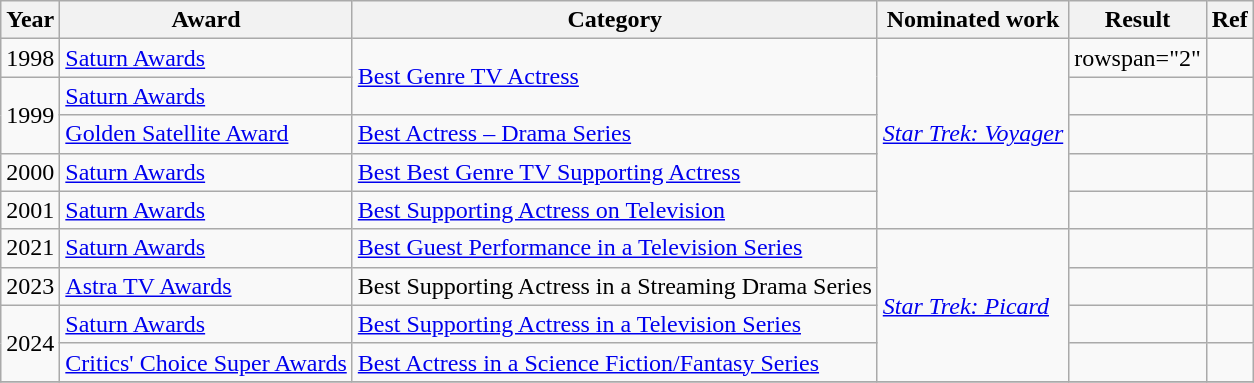<table class="wikitable">
<tr>
<th>Year</th>
<th>Award</th>
<th>Category</th>
<th>Nominated work</th>
<th>Result</th>
<th>Ref</th>
</tr>
<tr>
<td>1998</td>
<td><a href='#'>Saturn Awards</a></td>
<td rowspan="2"><a href='#'>Best Genre TV Actress</a></td>
<td rowspan="5"><em><a href='#'>Star Trek: Voyager</a></em></td>
<td>rowspan="2" </td>
<td></td>
</tr>
<tr>
<td rowspan="2">1999</td>
<td><a href='#'>Saturn Awards</a></td>
<td></td>
</tr>
<tr>
<td><a href='#'>Golden Satellite Award</a></td>
<td><a href='#'>Best Actress – Drama Series</a></td>
<td></td>
<td></td>
</tr>
<tr>
<td>2000</td>
<td><a href='#'>Saturn Awards</a></td>
<td><a href='#'>Best Best Genre TV Supporting Actress</a></td>
<td></td>
<td></td>
</tr>
<tr>
<td>2001</td>
<td><a href='#'>Saturn Awards</a></td>
<td><a href='#'>Best Supporting Actress on Television</a></td>
<td></td>
<td></td>
</tr>
<tr>
<td>2021</td>
<td><a href='#'>Saturn Awards</a></td>
<td><a href='#'>Best Guest Performance in a Television Series</a></td>
<td rowspan="4"><em><a href='#'>Star Trek: Picard</a></em></td>
<td></td>
<td></td>
</tr>
<tr>
<td>2023</td>
<td><a href='#'>Astra TV Awards</a></td>
<td>Best Supporting Actress in a Streaming Drama Series</td>
<td></td>
<td></td>
</tr>
<tr>
<td rowspan="2">2024</td>
<td><a href='#'>Saturn Awards</a></td>
<td><a href='#'>Best Supporting Actress in a Television Series</a></td>
<td></td>
<td></td>
</tr>
<tr>
<td><a href='#'>Critics' Choice Super Awards</a></td>
<td><a href='#'>Best Actress in a Science Fiction/Fantasy Series</a></td>
<td></td>
<td></td>
</tr>
<tr>
</tr>
</table>
